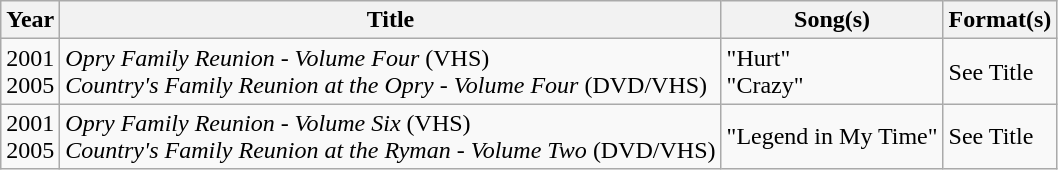<table class="wikitable">
<tr>
<th>Year</th>
<th>Title</th>
<th>Song(s)</th>
<th>Format(s)</th>
</tr>
<tr>
<td>2001<br>2005</td>
<td><em>Opry Family Reunion - Volume Four</em> (VHS)<br><em>Country's Family Reunion at the Opry - Volume Four </em>(DVD/VHS)</td>
<td>"Hurt"<br>"Crazy"</td>
<td>See Title</td>
</tr>
<tr>
<td>2001<br>2005</td>
<td><em>Opry Family Reunion - Volume Six</em> (VHS)<br><em>Country's Family Reunion at the Ryman - Volume Two</em> (DVD/VHS)</td>
<td>"Legend in My Time"</td>
<td>See Title</td>
</tr>
</table>
